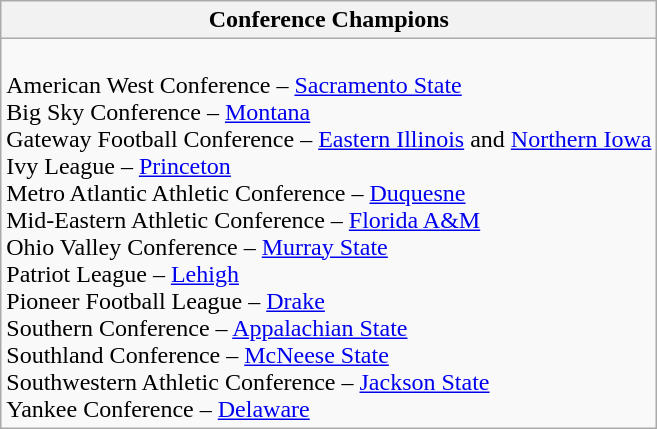<table class="wikitable">
<tr>
<th>Conference Champions</th>
</tr>
<tr>
<td><br>American West Conference – <a href='#'>Sacramento State</a><br>
Big Sky Conference – <a href='#'>Montana</a><br>
Gateway Football Conference –  <a href='#'>Eastern Illinois</a> and <a href='#'>Northern Iowa</a><br>
Ivy League – <a href='#'>Princeton</a><br>
Metro Atlantic Athletic Conference – <a href='#'>Duquesne</a><br>
Mid-Eastern Athletic Conference – <a href='#'>Florida A&M</a><br>
Ohio Valley Conference – <a href='#'>Murray State</a><br>
Patriot League – <a href='#'>Lehigh</a><br>
Pioneer Football League – <a href='#'>Drake</a><br>
Southern Conference – <a href='#'>Appalachian State</a><br>
Southland Conference – <a href='#'>McNeese State</a><br>
Southwestern Athletic Conference – <a href='#'>Jackson State</a><br>
Yankee Conference – <a href='#'>Delaware</a></td>
</tr>
</table>
